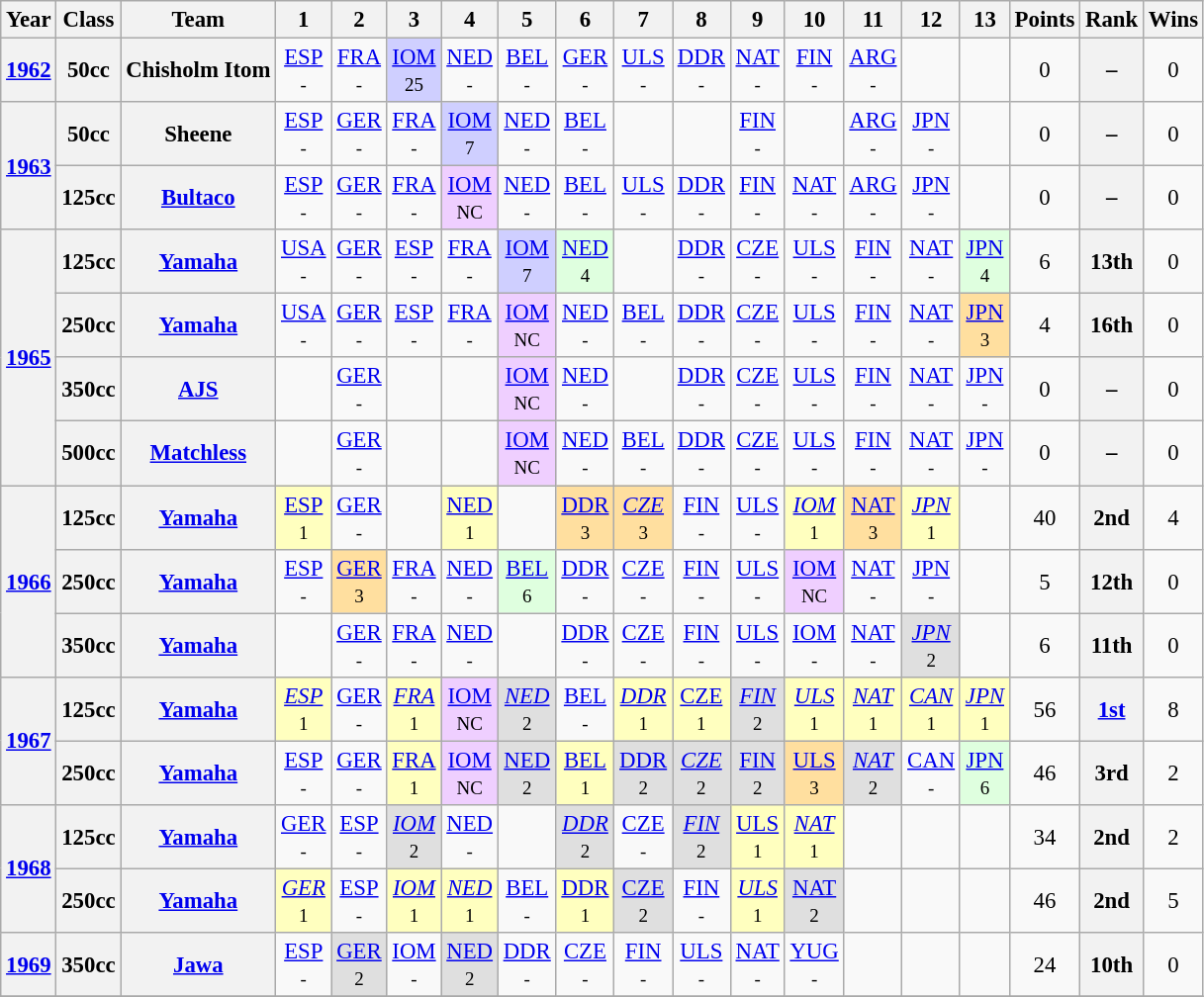<table class="wikitable" style="text-align:center; font-size:95%">
<tr>
<th>Year</th>
<th>Class</th>
<th>Team</th>
<th>1</th>
<th>2</th>
<th>3</th>
<th>4</th>
<th>5</th>
<th>6</th>
<th>7</th>
<th>8</th>
<th>9</th>
<th>10</th>
<th>11</th>
<th>12</th>
<th>13</th>
<th>Points</th>
<th>Rank</th>
<th>Wins</th>
</tr>
<tr>
<th><a href='#'>1962</a></th>
<th>50cc</th>
<th>Chisholm Itom</th>
<td><a href='#'>ESP</a><br><small>-</small></td>
<td><a href='#'>FRA</a><br><small>-</small></td>
<td style="background:#CFCFFF;"><a href='#'>IOM</a><br><small>25</small></td>
<td><a href='#'>NED</a><br><small>-</small></td>
<td><a href='#'>BEL</a><br><small>-</small></td>
<td><a href='#'>GER</a><br><small>-</small></td>
<td><a href='#'>ULS</a><br><small>-</small></td>
<td><a href='#'>DDR</a><br><small>-</small></td>
<td><a href='#'>NAT</a><br><small>-</small></td>
<td><a href='#'>FIN</a><br><small>-</small></td>
<td><a href='#'>ARG</a><br><small>-</small></td>
<td></td>
<td></td>
<td>0</td>
<th>–</th>
<td>0</td>
</tr>
<tr>
<th rowspan=2><a href='#'>1963</a></th>
<th>50cc</th>
<th>Sheene</th>
<td><a href='#'>ESP</a><br><small>-</small></td>
<td><a href='#'>GER</a><br><small>-</small></td>
<td><a href='#'>FRA</a><br><small>-</small></td>
<td style="background:#CFCFFF;"><a href='#'>IOM</a><br><small>7</small></td>
<td><a href='#'>NED</a><br><small>-</small></td>
<td><a href='#'>BEL</a><br><small>-</small></td>
<td></td>
<td></td>
<td><a href='#'>FIN</a><br><small>-</small></td>
<td></td>
<td><a href='#'>ARG</a><br><small>-</small></td>
<td><a href='#'>JPN</a><br><small>-</small></td>
<td></td>
<td>0</td>
<th>–</th>
<td>0</td>
</tr>
<tr>
<th>125cc</th>
<th><a href='#'>Bultaco</a></th>
<td><a href='#'>ESP</a><br><small>-</small></td>
<td><a href='#'>GER</a><br><small>-</small></td>
<td><a href='#'>FRA</a><br><small>-</small></td>
<td style="background:#EFCFFF;"><a href='#'>IOM</a><br><small>NC</small></td>
<td><a href='#'>NED</a><br><small>-</small></td>
<td><a href='#'>BEL</a><br><small>-</small></td>
<td><a href='#'>ULS</a><br><small>-</small></td>
<td><a href='#'>DDR</a><br><small>-</small></td>
<td><a href='#'>FIN</a><br><small>-</small></td>
<td><a href='#'>NAT</a><br><small>-</small></td>
<td><a href='#'>ARG</a><br><small>-</small></td>
<td><a href='#'>JPN</a><br><small>-</small></td>
<td></td>
<td>0</td>
<th>–</th>
<td>0</td>
</tr>
<tr>
<th rowspan=4><a href='#'>1965</a></th>
<th>125cc</th>
<th><a href='#'>Yamaha</a></th>
<td><a href='#'>USA</a><br><small>-</small></td>
<td><a href='#'>GER</a><br><small>-</small></td>
<td><a href='#'>ESP</a><br><small>-</small></td>
<td><a href='#'>FRA</a><br><small>-</small></td>
<td style="background:#CFCFFF;"><a href='#'>IOM</a><br><small>7</small></td>
<td style="background:#DFFFDF;"><a href='#'>NED</a><br><small>4</small></td>
<td></td>
<td><a href='#'>DDR</a><br><small>-</small></td>
<td><a href='#'>CZE</a><br><small>-</small></td>
<td><a href='#'>ULS</a><br><small>-</small></td>
<td><a href='#'>FIN</a><br><small>-</small></td>
<td><a href='#'>NAT</a><br><small>-</small></td>
<td style="background:#DFFFDF;"><a href='#'>JPN</a><br><small>4</small></td>
<td>6</td>
<th>13th</th>
<td>0</td>
</tr>
<tr>
<th>250cc</th>
<th><a href='#'>Yamaha</a></th>
<td><a href='#'>USA</a><br><small>-</small></td>
<td><a href='#'>GER</a><br><small>-</small></td>
<td><a href='#'>ESP</a><br><small>-</small></td>
<td><a href='#'>FRA</a><br><small>-</small></td>
<td style="background:#EFCFFF;"><a href='#'>IOM</a><br><small>NC</small></td>
<td><a href='#'>NED</a><br><small>-</small></td>
<td><a href='#'>BEL</a><br><small>-</small></td>
<td><a href='#'>DDR</a><br><small>-</small></td>
<td><a href='#'>CZE</a><br><small>-</small></td>
<td><a href='#'>ULS</a><br><small>-</small></td>
<td><a href='#'>FIN</a><br><small>-</small></td>
<td><a href='#'>NAT</a><br><small>-</small></td>
<td style="background:#FFDF9F;"><a href='#'>JPN</a><br><small>3</small></td>
<td>4</td>
<th>16th</th>
<td>0</td>
</tr>
<tr>
<th>350cc</th>
<th><a href='#'>AJS</a></th>
<td></td>
<td><a href='#'>GER</a><br><small>-</small></td>
<td></td>
<td></td>
<td style="background:#EFCFFF;"><a href='#'>IOM</a><br><small>NC</small></td>
<td><a href='#'>NED</a><br><small>-</small></td>
<td></td>
<td><a href='#'>DDR</a><br><small>-</small></td>
<td><a href='#'>CZE</a><br><small>-</small></td>
<td><a href='#'>ULS</a><br><small>-</small></td>
<td><a href='#'>FIN</a><br><small>-</small></td>
<td><a href='#'>NAT</a><br><small>-</small></td>
<td><a href='#'>JPN</a><br><small>-</small></td>
<td>0</td>
<th>–</th>
<td>0</td>
</tr>
<tr>
<th>500cc</th>
<th><a href='#'>Matchless</a></th>
<td></td>
<td><a href='#'>GER</a><br><small>-</small></td>
<td></td>
<td></td>
<td style="background:#EFCFFF;"><a href='#'>IOM</a><br><small>NC</small></td>
<td><a href='#'>NED</a><br><small>-</small></td>
<td><a href='#'>BEL</a><br><small>-</small></td>
<td><a href='#'>DDR</a><br><small>-</small></td>
<td><a href='#'>CZE</a><br><small>-</small></td>
<td><a href='#'>ULS</a><br><small>-</small></td>
<td><a href='#'>FIN</a><br><small>-</small></td>
<td><a href='#'>NAT</a><br><small>-</small></td>
<td><a href='#'>JPN</a><br><small>-</small></td>
<td>0</td>
<th>–</th>
<td>0</td>
</tr>
<tr>
<th rowspan=3><a href='#'>1966</a></th>
<th>125cc</th>
<th><a href='#'>Yamaha</a></th>
<td style="background:#FFFFBF;"><a href='#'>ESP</a><br><small>1</small></td>
<td><a href='#'>GER</a><br><small>-</small></td>
<td></td>
<td style="background:#FFFFBF;"><a href='#'>NED</a><br><small>1</small></td>
<td></td>
<td style="background:#FFDF9F;"><a href='#'>DDR</a><br><small>3</small></td>
<td style="background:#FFDF9F;"><em><a href='#'>CZE</a></em><br><small>3</small></td>
<td><a href='#'>FIN</a><br><small>-</small></td>
<td><a href='#'>ULS</a><br><small>-</small></td>
<td style="background:#FFFFBF;"><em><a href='#'>IOM</a></em><br><small>1</small></td>
<td style="background:#FFDF9F;"><a href='#'>NAT</a><br><small>3</small></td>
<td style="background:#FFFFBF;"><em><a href='#'>JPN</a></em><br><small>1</small></td>
<td></td>
<td>40</td>
<th>2nd</th>
<td>4</td>
</tr>
<tr>
<th>250cc</th>
<th><a href='#'>Yamaha</a></th>
<td><a href='#'>ESP</a><br><small>-</small></td>
<td style="background:#FFDF9F;"><a href='#'>GER</a><br><small>3</small></td>
<td><a href='#'>FRA</a><br><small>-</small></td>
<td><a href='#'>NED</a><br><small>-</small></td>
<td style="background:#DFFFDF;"><a href='#'>BEL</a><br><small>6</small></td>
<td><a href='#'>DDR</a><br><small>-</small></td>
<td><a href='#'>CZE</a><br><small>-</small></td>
<td><a href='#'>FIN</a><br><small>-</small></td>
<td><a href='#'>ULS</a><br><small>-</small></td>
<td style="background:#EFCFFF;"><a href='#'>IOM</a><br><small>NC</small></td>
<td><a href='#'>NAT</a><br><small>-</small></td>
<td><a href='#'>JPN</a><br><small>-</small></td>
<td></td>
<td>5</td>
<th>12th</th>
<td>0</td>
</tr>
<tr>
<th>350cc</th>
<th><a href='#'>Yamaha</a></th>
<td></td>
<td><a href='#'>GER</a><br><small>-</small></td>
<td><a href='#'>FRA</a><br><small>-</small></td>
<td><a href='#'>NED</a><br><small>-</small></td>
<td></td>
<td><a href='#'>DDR</a><br><small>-</small></td>
<td><a href='#'>CZE</a><br><small>-</small></td>
<td><a href='#'>FIN</a><br><small>-</small></td>
<td><a href='#'>ULS</a><br><small>-</small></td>
<td><a href='#'>IOM</a><br><small>-</small></td>
<td><a href='#'>NAT</a><br><small>-</small></td>
<td style="background:#DFDFDF;"><em><a href='#'>JPN</a></em><br><small>2</small></td>
<td></td>
<td>6</td>
<th>11th</th>
<td>0</td>
</tr>
<tr>
<th rowspan=2><a href='#'>1967</a></th>
<th>125cc</th>
<th><a href='#'>Yamaha</a></th>
<td style="background:#FFFFBF;"><em><a href='#'>ESP</a></em><br><small>1</small></td>
<td><a href='#'>GER</a><br><small>-</small></td>
<td style="background:#FFFFBF;"><em><a href='#'>FRA</a></em><br><small>1</small></td>
<td style="background:#EFCFFF;"><a href='#'>IOM</a><br><small>NC</small></td>
<td style="background:#DFDFDF;"><em><a href='#'>NED</a></em><br><small>2</small></td>
<td><a href='#'>BEL</a><br><small>-</small></td>
<td style="background:#FFFFBF;"><em><a href='#'>DDR</a></em><br><small>1</small></td>
<td style="background:#FFFFBF;"><a href='#'>CZE</a><br><small>1</small></td>
<td style="background:#DFDFDF;"><em><a href='#'>FIN</a></em><br><small>2</small></td>
<td style="background:#FFFFBF;"><em><a href='#'>ULS</a></em><br><small>1</small></td>
<td style="background:#FFFFBF;"><em><a href='#'>NAT</a></em><br><small>1</small></td>
<td style="background:#FFFFBF;"><em><a href='#'>CAN</a></em><br><small>1</small></td>
<td style="background:#FFFFBF;"><em><a href='#'>JPN</a></em><br><small>1</small></td>
<td>56</td>
<th><a href='#'>1st</a></th>
<td>8</td>
</tr>
<tr>
<th>250cc</th>
<th><a href='#'>Yamaha</a></th>
<td><a href='#'>ESP</a><br><small>-</small></td>
<td><a href='#'>GER</a><br><small>-</small></td>
<td style="background:#FFFFBF;"><a href='#'>FRA</a><br><small>1</small></td>
<td style="background:#EFCFFF;"><a href='#'>IOM</a><br><small>NC</small></td>
<td style="background:#DFDFDF;"><a href='#'>NED</a><br><small>2</small></td>
<td style="background:#FFFFBF;"><a href='#'>BEL</a><br><small>1</small></td>
<td style="background:#DFDFDF;"><a href='#'>DDR</a><br><small>2</small></td>
<td style="background:#DFDFDF;"><em><a href='#'>CZE</a></em><br><small>2</small></td>
<td style="background:#DFDFDF;"><a href='#'>FIN</a><br><small>2</small></td>
<td style="background:#FFDF9F;"><a href='#'>ULS</a><br><small>3</small></td>
<td style="background:#DFDFDF;"><em><a href='#'>NAT</a></em><br><small>2</small></td>
<td><a href='#'>CAN</a><br><small>-</small></td>
<td style="background:#DFFFDF;"><a href='#'>JPN</a><br><small>6</small></td>
<td>46</td>
<th>3rd</th>
<td>2</td>
</tr>
<tr>
<th rowspan=2><a href='#'>1968</a></th>
<th>125cc</th>
<th><a href='#'>Yamaha</a></th>
<td><a href='#'>GER</a><br><small>-</small></td>
<td><a href='#'>ESP</a><br><small>-</small></td>
<td style="background:#DFDFDF;"><em><a href='#'>IOM</a></em><br><small>2</small></td>
<td><a href='#'>NED</a><br><small>-</small></td>
<td></td>
<td style="background:#DFDFDF;"><em><a href='#'>DDR</a></em><br><small>2</small></td>
<td><a href='#'>CZE</a><br><small>-</small></td>
<td style="background:#DFDFDF;"><em><a href='#'>FIN</a></em><br><small>2</small></td>
<td style="background:#FFFFBF;"><a href='#'>ULS</a><br><small>1</small></td>
<td style="background:#FFFFBF;"><em><a href='#'>NAT</a></em><br><small>1</small></td>
<td></td>
<td></td>
<td></td>
<td>34</td>
<th>2nd</th>
<td>2</td>
</tr>
<tr>
<th>250cc</th>
<th><a href='#'>Yamaha</a></th>
<td style="background:#FFFFBF;"><em><a href='#'>GER</a></em><br><small>1</small></td>
<td><a href='#'>ESP</a><br><small>-</small></td>
<td style="background:#FFFFBF;"><em><a href='#'>IOM</a></em><br><small>1</small></td>
<td style="background:#FFFFBF;"><em><a href='#'>NED</a></em><br><small>1</small></td>
<td><a href='#'>BEL</a><br><small>-</small></td>
<td style="background:#FFFFBF;"><a href='#'>DDR</a><br><small>1</small></td>
<td style="background:#DFDFDF;"><a href='#'>CZE</a><br><small>2</small></td>
<td><a href='#'>FIN</a><br><small>-</small></td>
<td style="background:#FFFFBF;"><em><a href='#'>ULS</a></em><br><small>1</small></td>
<td style="background:#DFDFDF;"><a href='#'>NAT</a><br><small>2</small></td>
<td></td>
<td></td>
<td></td>
<td>46</td>
<th>2nd</th>
<td>5</td>
</tr>
<tr>
<th><a href='#'>1969</a></th>
<th>350cc</th>
<th><a href='#'>Jawa</a></th>
<td><a href='#'>ESP</a><br><small>-</small></td>
<td style="background:#DFDFDF;"><a href='#'>GER</a><br><small>2</small></td>
<td><a href='#'>IOM</a><br><small>-</small></td>
<td style="background:#DFDFDF;"><a href='#'>NED</a><br><small>2</small></td>
<td><a href='#'>DDR</a><br><small>-</small></td>
<td><a href='#'>CZE</a><br><small>-</small></td>
<td><a href='#'>FIN</a><br><small>-</small></td>
<td><a href='#'>ULS</a><br><small>-</small></td>
<td><a href='#'>NAT</a><br><small>-</small></td>
<td><a href='#'>YUG</a><br><small>-</small></td>
<td></td>
<td></td>
<td></td>
<td>24</td>
<th>10th</th>
<td>0</td>
</tr>
<tr>
</tr>
</table>
